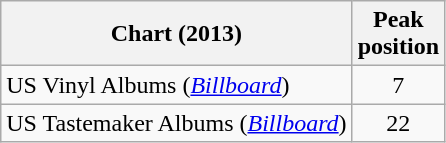<table class="wikitable" border="1">
<tr>
<th>Chart (2013)</th>
<th>Peak<br>position</th>
</tr>
<tr>
<td>US Vinyl Albums (<em><a href='#'>Billboard</a></em>)</td>
<td align="center">7</td>
</tr>
<tr>
<td>US Tastemaker Albums (<em><a href='#'>Billboard</a></em>)</td>
<td align="center">22</td>
</tr>
</table>
